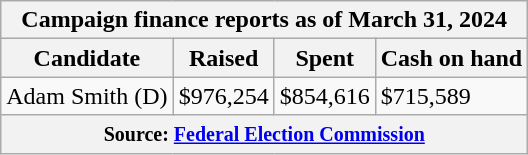<table class="wikitable sortable">
<tr>
<th colspan=4>Campaign finance reports as of March 31, 2024</th>
</tr>
<tr style="text-align:center;">
<th>Candidate</th>
<th>Raised</th>
<th>Spent</th>
<th>Cash on hand</th>
</tr>
<tr>
<td>Adam Smith (D)</td>
<td>$976,254</td>
<td>$854,616</td>
<td>$715,589</td>
</tr>
<tr>
<th colspan="4"><small>Source: <a href='#'>Federal Election Commission</a></small></th>
</tr>
</table>
